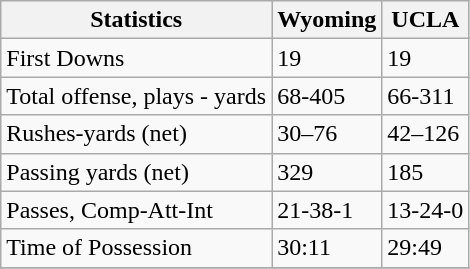<table class="wikitable">
<tr>
<th>Statistics</th>
<th>Wyoming</th>
<th>UCLA</th>
</tr>
<tr>
<td>First Downs</td>
<td>19</td>
<td>19</td>
</tr>
<tr>
<td>Total offense, plays - yards</td>
<td>68-405</td>
<td>66-311</td>
</tr>
<tr>
<td>Rushes-yards (net)</td>
<td>30–76</td>
<td>42–126</td>
</tr>
<tr>
<td>Passing yards (net)</td>
<td>329</td>
<td>185</td>
</tr>
<tr>
<td>Passes, Comp-Att-Int</td>
<td>21-38-1</td>
<td>13-24-0</td>
</tr>
<tr>
<td>Time of Possession</td>
<td>30:11</td>
<td>29:49</td>
</tr>
<tr>
</tr>
</table>
